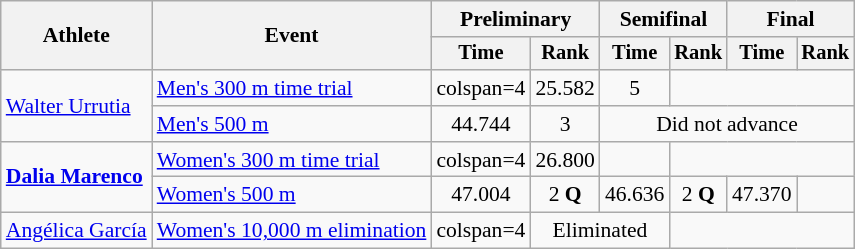<table class=wikitable style=font-size:90%;text-align:center>
<tr>
<th rowspan=2>Athlete</th>
<th rowspan=2>Event</th>
<th colspan=2>Preliminary</th>
<th colspan=2>Semifinal</th>
<th colspan=2>Final</th>
</tr>
<tr style=font-size:95%>
<th>Time</th>
<th>Rank</th>
<th>Time</th>
<th>Rank</th>
<th>Time</th>
<th>Rank</th>
</tr>
<tr>
<td style="text-align:left" rowspan=2><a href='#'>Walter Urrutia</a></td>
<td style="text-align:left"><a href='#'>Men's 300 m time trial</a></td>
<td>colspan=4 </td>
<td>25.582</td>
<td>5</td>
</tr>
<tr>
<td style="text-align:left"><a href='#'>Men's 500 m</a></td>
<td>44.744</td>
<td>3</td>
<td colspan=4>Did not advance</td>
</tr>
<tr>
<td style="text-align:left" rowspan=2><strong><a href='#'>Dalia Marenco</a></strong></td>
<td style="text-align:left"><a href='#'>Women's 300 m time trial</a></td>
<td>colspan=4 </td>
<td>26.800</td>
<td></td>
</tr>
<tr>
<td style="text-align:left"><a href='#'>Women's 500 m</a></td>
<td>47.004</td>
<td>2 <strong>Q</strong></td>
<td>46.636</td>
<td>2 <strong>Q</strong></td>
<td>47.370</td>
<td></td>
</tr>
<tr>
<td style="text-align:left"><a href='#'>Angélica García</a></td>
<td style="text-align:left"><a href='#'>Women's 10,000 m elimination</a></td>
<td>colspan=4 </td>
<td colspan=2>Eliminated</td>
</tr>
</table>
